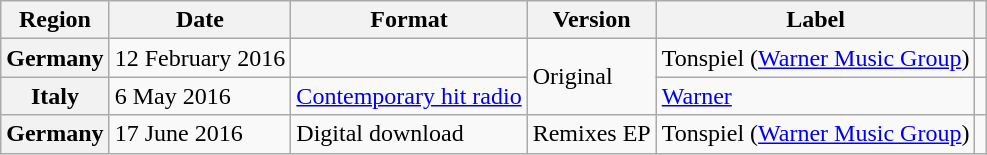<table class="wikitable plainrowheaders">
<tr>
<th>Region</th>
<th>Date</th>
<th>Format</th>
<th>Version</th>
<th>Label</th>
<th></th>
</tr>
<tr>
<th scope="row">Germany</th>
<td>12 February 2016</td>
<td rowspan="1"></td>
<td rowspan="2">Original</td>
<td rowspan="1">Tonspiel (<a href='#'>Warner Music Group</a>)</td>
<td></td>
</tr>
<tr>
<th scope="row">Italy</th>
<td rowspan="1">6 May 2016</td>
<td rowspan="1"><a href='#'>Contemporary hit radio</a></td>
<td><a href='#'>Warner</a></td>
<td></td>
</tr>
<tr>
<th scope="row">Germany</th>
<td>17 June 2016</td>
<td rowspan="1">Digital download</td>
<td>Remixes EP</td>
<td rowspan="1">Tonspiel (<a href='#'>Warner Music Group</a>)</td>
<td></td>
</tr>
</table>
